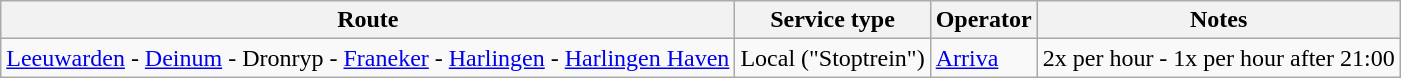<table class="wikitable">
<tr>
<th>Route</th>
<th>Service type</th>
<th>Operator</th>
<th>Notes</th>
</tr>
<tr>
<td><a href='#'>Leeuwarden</a> - <a href='#'>Deinum</a> - Dronryp - <a href='#'>Franeker</a> - <a href='#'>Harlingen</a> - <a href='#'>Harlingen Haven</a></td>
<td>Local ("Stoptrein")</td>
<td><a href='#'>Arriva</a></td>
<td>2x per hour - 1x per hour after 21:00</td>
</tr>
</table>
